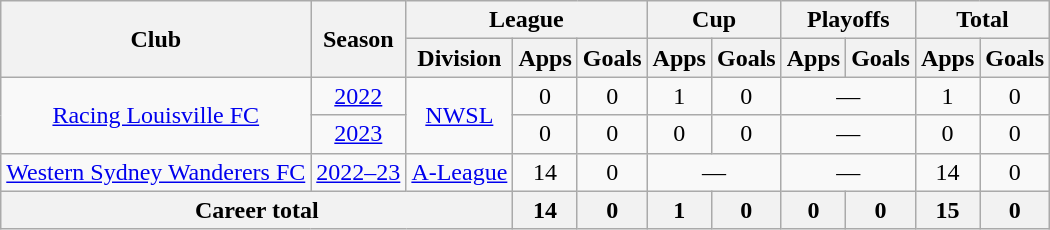<table class="wikitable" style="text-align: center;">
<tr>
<th rowspan="2">Club</th>
<th rowspan="2">Season</th>
<th colspan="3">League</th>
<th colspan="2">Cup</th>
<th colspan="2">Playoffs</th>
<th colspan="2">Total</th>
</tr>
<tr>
<th>Division</th>
<th>Apps</th>
<th>Goals</th>
<th>Apps</th>
<th>Goals</th>
<th>Apps</th>
<th>Goals</th>
<th>Apps</th>
<th>Goals</th>
</tr>
<tr>
<td rowspan="2"><a href='#'>Racing Louisville FC</a></td>
<td><a href='#'>2022</a></td>
<td rowspan="2"><a href='#'>NWSL</a></td>
<td>0</td>
<td>0</td>
<td>1</td>
<td>0</td>
<td colspan="2">—</td>
<td>1</td>
<td>0</td>
</tr>
<tr>
<td><a href='#'>2023</a></td>
<td>0</td>
<td>0</td>
<td>0</td>
<td>0</td>
<td colspan="2">—</td>
<td>0</td>
<td>0</td>
</tr>
<tr>
<td><a href='#'>Western Sydney Wanderers FC</a></td>
<td><a href='#'>2022–23</a></td>
<td><a href='#'>A-League</a></td>
<td>14</td>
<td>0</td>
<td colspan="2">—</td>
<td colspan="2">—</td>
<td>14</td>
<td>0</td>
</tr>
<tr>
<th colspan="3">Career total</th>
<th>14</th>
<th>0</th>
<th>1</th>
<th>0</th>
<th>0</th>
<th>0</th>
<th>15</th>
<th>0</th>
</tr>
</table>
